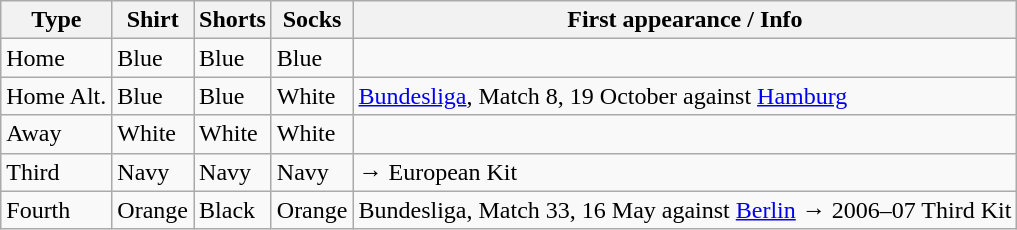<table class="wikitable">
<tr>
<th>Type</th>
<th>Shirt</th>
<th>Shorts</th>
<th>Socks</th>
<th>First appearance / Info</th>
</tr>
<tr>
<td>Home</td>
<td>Blue</td>
<td>Blue</td>
<td>Blue</td>
<td></td>
</tr>
<tr>
<td>Home Alt.</td>
<td>Blue</td>
<td>Blue</td>
<td>White</td>
<td><a href='#'>Bundesliga</a>, Match 8, 19 October against <a href='#'>Hamburg</a></td>
</tr>
<tr>
<td>Away</td>
<td>White</td>
<td>White</td>
<td>White</td>
<td></td>
</tr>
<tr>
<td>Third</td>
<td>Navy</td>
<td>Navy</td>
<td>Navy</td>
<td>→ European Kit</td>
</tr>
<tr>
<td>Fourth</td>
<td>Orange</td>
<td>Black</td>
<td>Orange</td>
<td>Bundesliga, Match 33, 16 May against <a href='#'>Berlin</a> → 2006–07 Third Kit</td>
</tr>
</table>
